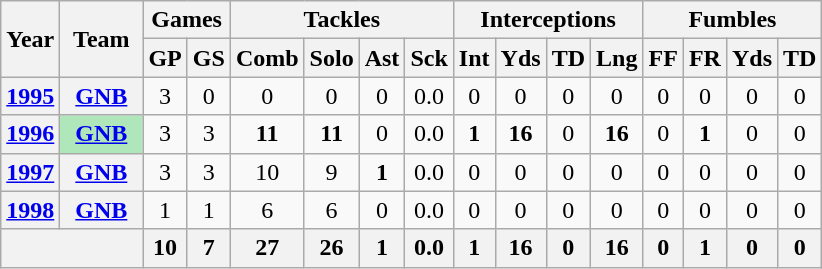<table class="wikitable" style="text-align:center">
<tr>
<th rowspan="2">Year</th>
<th rowspan="2">Team</th>
<th colspan="2">Games</th>
<th colspan="4">Tackles</th>
<th colspan="4">Interceptions</th>
<th colspan="4">Fumbles</th>
</tr>
<tr>
<th>GP</th>
<th>GS</th>
<th>Comb</th>
<th>Solo</th>
<th>Ast</th>
<th>Sck</th>
<th>Int</th>
<th>Yds</th>
<th>TD</th>
<th>Lng</th>
<th>FF</th>
<th>FR</th>
<th>Yds</th>
<th>TD</th>
</tr>
<tr>
<th><a href='#'>1995</a></th>
<th><a href='#'>GNB</a></th>
<td>3</td>
<td>0</td>
<td>0</td>
<td>0</td>
<td>0</td>
<td>0.0</td>
<td>0</td>
<td>0</td>
<td>0</td>
<td>0</td>
<td>0</td>
<td>0</td>
<td>0</td>
<td>0</td>
</tr>
<tr>
<th><a href='#'>1996</a></th>
<th style="background:#afe6ba; width:3em;"><a href='#'>GNB</a></th>
<td>3</td>
<td>3</td>
<td><strong>11</strong></td>
<td><strong>11</strong></td>
<td>0</td>
<td>0.0</td>
<td><strong>1</strong></td>
<td><strong>16</strong></td>
<td>0</td>
<td><strong>16</strong></td>
<td>0</td>
<td><strong>1</strong></td>
<td>0</td>
<td>0</td>
</tr>
<tr>
<th><a href='#'>1997</a></th>
<th><a href='#'>GNB</a></th>
<td>3</td>
<td>3</td>
<td>10</td>
<td>9</td>
<td><strong>1</strong></td>
<td>0.0</td>
<td>0</td>
<td>0</td>
<td>0</td>
<td>0</td>
<td>0</td>
<td>0</td>
<td>0</td>
<td>0</td>
</tr>
<tr>
<th><a href='#'>1998</a></th>
<th><a href='#'>GNB</a></th>
<td>1</td>
<td>1</td>
<td>6</td>
<td>6</td>
<td>0</td>
<td>0.0</td>
<td>0</td>
<td>0</td>
<td>0</td>
<td>0</td>
<td>0</td>
<td>0</td>
<td>0</td>
<td>0</td>
</tr>
<tr>
<th colspan="2"></th>
<th>10</th>
<th>7</th>
<th>27</th>
<th>26</th>
<th>1</th>
<th>0.0</th>
<th>1</th>
<th>16</th>
<th>0</th>
<th>16</th>
<th>0</th>
<th>1</th>
<th>0</th>
<th>0</th>
</tr>
</table>
